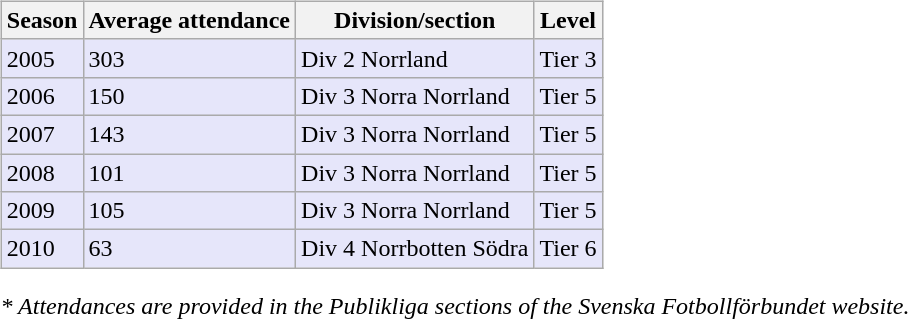<table>
<tr>
<td valign="top" width=0%><br><table class="wikitable">
<tr style="background:#f0f6fa;">
<th>Season</th>
<th>Average attendance</th>
<th>Division/section</th>
<th>Level</th>
</tr>
<tr>
<td style="background:#E6E6FA;">2005</td>
<td style="background:#E6E6FA;">303</td>
<td style="background:#E6E6FA;">Div 2 Norrland</td>
<td style="background:#E6E6FA;">Tier 3</td>
</tr>
<tr>
<td style="background:#E6E6FA;">2006</td>
<td style="background:#E6E6FA;">150</td>
<td style="background:#E6E6FA;">Div 3 Norra Norrland</td>
<td style="background:#E6E6FA;">Tier 5</td>
</tr>
<tr>
<td style="background:#E6E6FA;">2007</td>
<td style="background:#E6E6FA;">143</td>
<td style="background:#E6E6FA;">Div 3 Norra Norrland</td>
<td style="background:#E6E6FA;">Tier 5</td>
</tr>
<tr>
<td style="background:#E6E6FA;">2008</td>
<td style="background:#E6E6FA;">101</td>
<td style="background:#E6E6FA;">Div 3 Norra Norrland</td>
<td style="background:#E6E6FA;">Tier 5</td>
</tr>
<tr>
<td style="background:#E6E6FA;">2009</td>
<td style="background:#E6E6FA;">105</td>
<td style="background:#E6E6FA;">Div 3 Norra Norrland</td>
<td style="background:#E6E6FA;">Tier 5</td>
</tr>
<tr>
<td style="background:#E6E6FA;">2010</td>
<td style="background:#E6E6FA;">63</td>
<td style="background:#E6E6FA;">Div 4 Norrbotten Södra</td>
<td style="background:#E6E6FA;">Tier 6</td>
</tr>
</table>
<em>* Attendances are provided in the Publikliga sections of the Svenska Fotbollförbundet website.</em> </td>
</tr>
</table>
